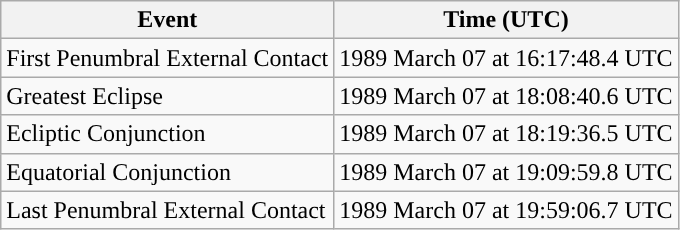<table class="wikitable">
<tr>
<th>Event</th>
<th>Time (UTC)</th>
</tr>
<tr>
<td>First Penumbral External Contact</td>
<td>1989 March 07 at 16:17:48.4 UTC</td>
</tr>
<tr>
<td>Greatest Eclipse</td>
<td>1989 March 07 at 18:08:40.6 UTC</td>
</tr>
<tr>
<td>Ecliptic Conjunction</td>
<td>1989 March 07 at 18:19:36.5 UTC</td>
</tr>
<tr>
<td>Equatorial Conjunction</td>
<td>1989 March 07 at 19:09:59.8 UTC</td>
</tr>
<tr>
<td>Last Penumbral External Contact</td>
<td>1989 March 07 at 19:59:06.7 UTC</td>
</tr>
</table>
